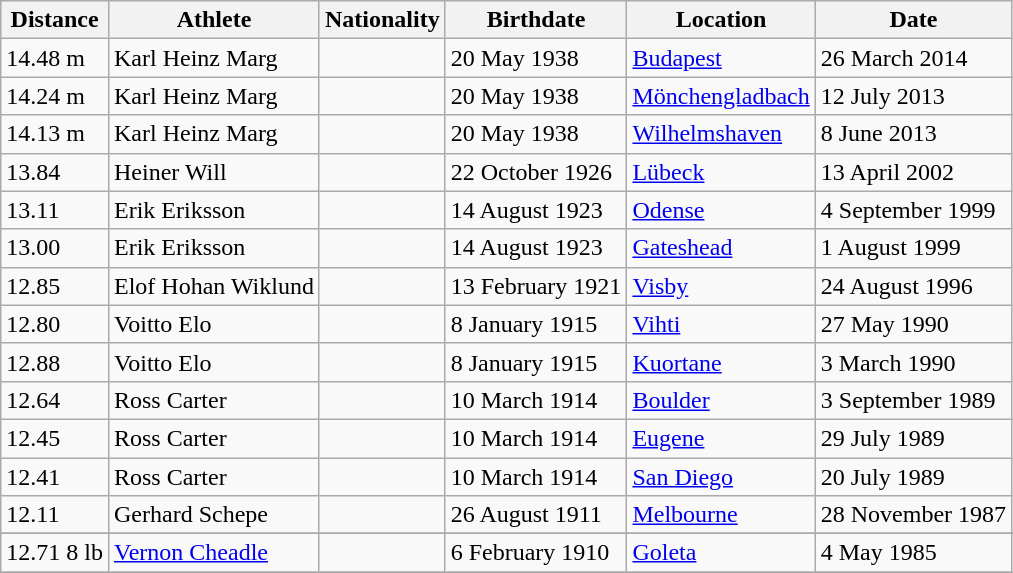<table class="wikitable">
<tr>
<th>Distance</th>
<th>Athlete</th>
<th>Nationality</th>
<th>Birthdate</th>
<th>Location</th>
<th>Date</th>
</tr>
<tr>
<td>14.48 m </td>
<td>Karl Heinz Marg</td>
<td></td>
<td>20 May 1938</td>
<td><a href='#'>Budapest</a></td>
<td>26 March 2014</td>
</tr>
<tr>
<td>14.24 m</td>
<td>Karl Heinz Marg</td>
<td></td>
<td>20 May 1938</td>
<td><a href='#'>Mönchengladbach</a></td>
<td>12 July 2013</td>
</tr>
<tr>
<td>14.13 m</td>
<td>Karl Heinz Marg</td>
<td></td>
<td>20 May 1938</td>
<td><a href='#'>Wilhelmshaven</a></td>
<td>8 June 2013</td>
</tr>
<tr>
<td>13.84</td>
<td>Heiner Will</td>
<td></td>
<td>22 October 1926</td>
<td><a href='#'>Lübeck</a></td>
<td>13 April 2002</td>
</tr>
<tr>
<td>13.11</td>
<td>Erik Eriksson</td>
<td></td>
<td>14 August 1923</td>
<td><a href='#'>Odense</a></td>
<td>4 September 1999</td>
</tr>
<tr>
<td>13.00</td>
<td>Erik Eriksson</td>
<td></td>
<td>14 August 1923</td>
<td><a href='#'>Gateshead</a></td>
<td>1 August 1999</td>
</tr>
<tr>
<td>12.85</td>
<td>Elof Hohan Wiklund</td>
<td></td>
<td>13 February 1921</td>
<td><a href='#'>Visby</a></td>
<td>24 August 1996</td>
</tr>
<tr>
<td>12.80</td>
<td>Voitto Elo</td>
<td></td>
<td>8 January 1915</td>
<td><a href='#'>Vihti</a></td>
<td>27 May 1990</td>
</tr>
<tr>
<td>12.88 </td>
<td>Voitto Elo</td>
<td></td>
<td>8 January 1915</td>
<td><a href='#'>Kuortane</a></td>
<td>3 March 1990</td>
</tr>
<tr>
<td>12.64</td>
<td>Ross Carter</td>
<td></td>
<td>10 March 1914</td>
<td><a href='#'>Boulder</a></td>
<td>3 September 1989</td>
</tr>
<tr>
<td>12.45</td>
<td>Ross Carter</td>
<td></td>
<td>10 March 1914</td>
<td><a href='#'>Eugene</a></td>
<td>29 July 1989</td>
</tr>
<tr>
<td>12.41</td>
<td>Ross Carter</td>
<td></td>
<td>10 March 1914</td>
<td><a href='#'>San Diego</a></td>
<td>20 July 1989</td>
</tr>
<tr>
<td>12.11</td>
<td>Gerhard Schepe</td>
<td></td>
<td>26 August 1911</td>
<td><a href='#'>Melbourne</a></td>
<td>28 November 1987</td>
</tr>
<tr>
</tr>
<tr>
<td>12.71 8 lb</td>
<td><a href='#'>Vernon Cheadle</a></td>
<td></td>
<td>6 February 1910</td>
<td><a href='#'>Goleta</a></td>
<td>4 May 1985</td>
</tr>
<tr>
</tr>
</table>
